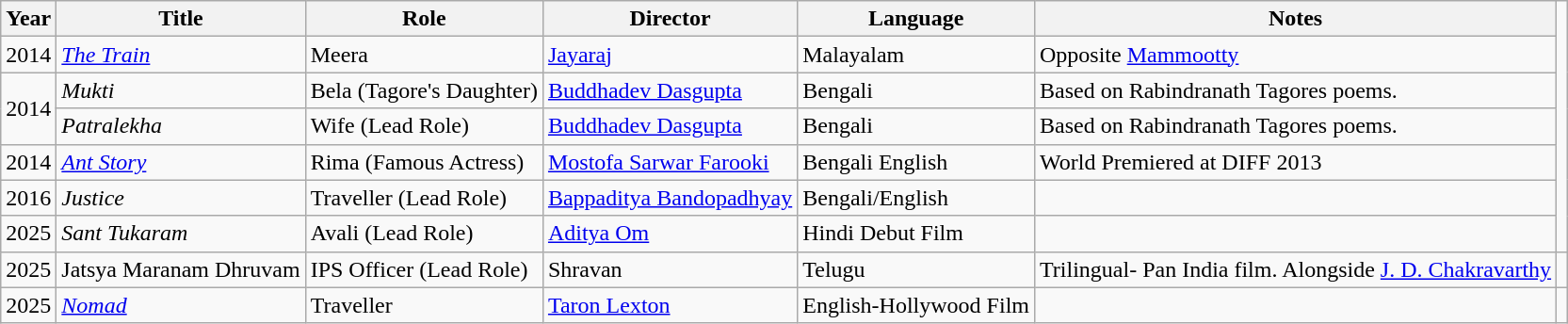<table class="wikitable">
<tr>
<th>Year</th>
<th>Title</th>
<th>Role</th>
<th>Director</th>
<th>Language</th>
<th>Notes</th>
</tr>
<tr>
<td>2014</td>
<td><em><a href='#'>The Train</a></em></td>
<td>Meera</td>
<td><a href='#'>Jayaraj</a></td>
<td>Malayalam</td>
<td>Opposite <a href='#'>Mammootty</a></td>
</tr>
<tr>
<td rowspan=2>2014</td>
<td><em>Mukti</em></td>
<td>Bela (Tagore's Daughter)</td>
<td><a href='#'>Buddhadev Dasgupta</a></td>
<td>Bengali</td>
<td>Based on Rabindranath Tagores poems.</td>
</tr>
<tr>
<td><em>Patralekha</em></td>
<td>Wife (Lead Role)</td>
<td><a href='#'>Buddhadev Dasgupta</a></td>
<td>Bengali</td>
<td>Based on Rabindranath Tagores poems.</td>
</tr>
<tr>
<td>2014</td>
<td><em><a href='#'>Ant Story</a></em></td>
<td>Rima (Famous Actress)</td>
<td><a href='#'>Mostofa Sarwar Farooki</a></td>
<td>Bengali English</td>
<td>World Premiered at DIFF 2013</td>
</tr>
<tr>
<td>2016</td>
<td><em>Justice</em></td>
<td>Traveller (Lead Role)</td>
<td><a href='#'>Bappaditya Bandopadhyay</a></td>
<td>Bengali/English</td>
<td></td>
</tr>
<tr>
<td>2025</td>
<td><em>Sant Tukaram</em></td>
<td>Avali (Lead Role)</td>
<td><a href='#'>Aditya Om</a></td>
<td>Hindi Debut Film </td>
<td></td>
</tr>
<tr Post production>
<td>2025</td>
<td>Jatsya Maranam Dhruvam</td>
<td>IPS Officer (Lead Role)</td>
<td>Shravan</td>
<td>Telugu </td>
<td>Trilingual- Pan India film. Alongside <a href='#'>J. D. Chakravarthy</a></td>
<td></td>
</tr>
<tr>
<td>2025</td>
<td><em><a href='#'>Nomad</a></em></td>
<td>Traveller</td>
<td><a href='#'>Taron Lexton</a></td>
<td>English-Hollywood Film</td>
<td></td>
</tr>
</table>
